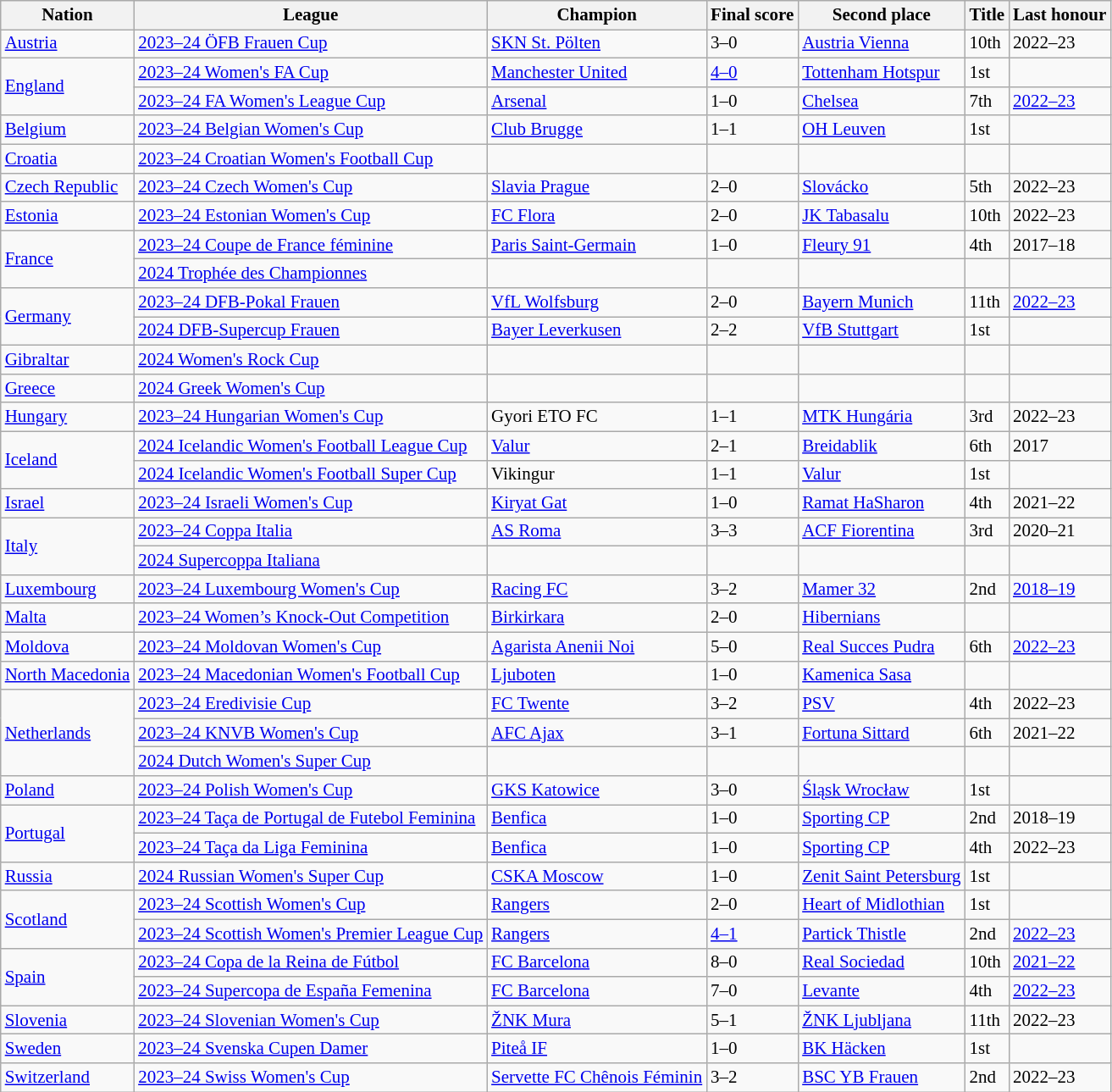<table class=wikitable style="font-size:14px">
<tr>
<th>Nation</th>
<th>League</th>
<th>Champion</th>
<th>Final score</th>
<th>Second place</th>
<th data-sort-type="number">Title</th>
<th>Last honour</th>
</tr>
<tr>
<td align=left rowspan=> <a href='#'>Austria</a></td>
<td align=left><a href='#'>2023–24 ÖFB Frauen Cup</a></td>
<td><a href='#'>SKN St. Pölten</a></td>
<td>3–0</td>
<td><a href='#'>Austria Vienna</a></td>
<td>10th</td>
<td>2022–23</td>
</tr>
<tr>
<td align=left rowspan=2> <a href='#'>England</a></td>
<td align=left><a href='#'>2023–24 Women's FA Cup</a></td>
<td><a href='#'>Manchester United</a></td>
<td><a href='#'>4–0</a></td>
<td><a href='#'>Tottenham Hotspur</a></td>
<td>1st</td>
<td></td>
</tr>
<tr>
<td align=left><a href='#'>2023–24 FA Women's League Cup</a></td>
<td><a href='#'>Arsenal</a></td>
<td>1–0 </td>
<td><a href='#'>Chelsea</a></td>
<td>7th</td>
<td><a href='#'>2022–23</a></td>
</tr>
<tr>
<td align=left rowspan=> <a href='#'>Belgium</a></td>
<td align=left><a href='#'>2023–24 Belgian Women's Cup</a></td>
<td><a href='#'>Club Brugge</a></td>
<td>1–1  </td>
<td><a href='#'>OH Leuven</a></td>
<td>1st</td>
<td></td>
</tr>
<tr>
<td align=left rowspan=> <a href='#'>Croatia</a></td>
<td align=left><a href='#'>2023–24 Croatian Women's Football Cup</a></td>
<td></td>
<td></td>
<td></td>
<td></td>
<td></td>
</tr>
<tr>
<td align=left rowspan=> <a href='#'>Czech Republic</a></td>
<td align=left><a href='#'>2023–24 Czech Women's Cup</a></td>
<td><a href='#'>Slavia Prague</a></td>
<td>2–0</td>
<td><a href='#'>Slovácko</a></td>
<td>5th</td>
<td>2022–23</td>
</tr>
<tr>
<td align=left rowspan=> <a href='#'>Estonia</a></td>
<td align=left><a href='#'>2023–24 Estonian Women's Cup</a></td>
<td><a href='#'>FC Flora</a></td>
<td>2–0</td>
<td><a href='#'>JK Tabasalu</a></td>
<td>10th</td>
<td>2022–23</td>
</tr>
<tr>
<td align=left rowspan=2> <a href='#'>France</a></td>
<td align=left><a href='#'>2023–24 Coupe de France féminine</a></td>
<td><a href='#'>Paris Saint-Germain</a></td>
<td>1–0</td>
<td><a href='#'>Fleury 91</a></td>
<td>4th</td>
<td>2017–18</td>
</tr>
<tr>
<td align=left><a href='#'>2024 Trophée des Championnes</a></td>
<td></td>
<td></td>
<td></td>
<td></td>
<td></td>
</tr>
<tr>
<td align=left rowspan=2> <a href='#'>Germany</a></td>
<td align=left><a href='#'>2023–24 DFB-Pokal Frauen</a></td>
<td><a href='#'>VfL Wolfsburg</a></td>
<td>2–0</td>
<td><a href='#'>Bayern Munich</a></td>
<td>11th</td>
<td><a href='#'>2022–23</a></td>
</tr>
<tr>
<td align=left><a href='#'>2024 DFB-Supercup Frauen</a></td>
<td><a href='#'>Bayer Leverkusen</a></td>
<td>2–2  </td>
<td><a href='#'>VfB Stuttgart</a></td>
<td>1st</td>
<td></td>
</tr>
<tr>
<td align=left rowspan=> <a href='#'>Gibraltar</a></td>
<td align=left><a href='#'>2024 Women's Rock Cup</a></td>
<td></td>
<td></td>
<td></td>
<td></td>
<td></td>
</tr>
<tr>
<td align=left rowspan=> <a href='#'>Greece</a></td>
<td align=left><a href='#'>2024 Greek Women's Cup</a></td>
<td></td>
<td></td>
<td></td>
<td></td>
<td></td>
</tr>
<tr>
<td align=left rowspan=> <a href='#'>Hungary</a></td>
<td align=left><a href='#'>2023–24 Hungarian Women's Cup</a></td>
<td>Gyori ETO FC</td>
<td>1–1 </td>
<td><a href='#'>MTK Hungária</a></td>
<td>3rd</td>
<td>2022–23</td>
</tr>
<tr>
<td align=left rowspan=2> <a href='#'>Iceland</a></td>
<td align=left><a href='#'>2024 Icelandic Women's Football League Cup</a></td>
<td><a href='#'>Valur</a></td>
<td>2–1</td>
<td><a href='#'>Breidablik</a></td>
<td>6th</td>
<td>2017</td>
</tr>
<tr>
<td align=left><a href='#'>2024 Icelandic Women's Football Super Cup</a></td>
<td>Vikingur</td>
<td>1–1 </td>
<td><a href='#'>Valur</a></td>
<td>1st</td>
<td></td>
</tr>
<tr>
<td align=left rowspan=> <a href='#'>Israel</a></td>
<td align=left><a href='#'>2023–24 Israeli Women's Cup</a></td>
<td><a href='#'>Kiryat Gat</a></td>
<td>1–0</td>
<td><a href='#'>Ramat HaSharon</a></td>
<td>4th</td>
<td>2021–22</td>
</tr>
<tr>
<td align=left rowspan=2> <a href='#'>Italy</a></td>
<td align=left><a href='#'>2023–24 Coppa Italia</a></td>
<td><a href='#'>AS Roma</a></td>
<td>3–3  </td>
<td><a href='#'>ACF Fiorentina</a></td>
<td>3rd</td>
<td>2020–21</td>
</tr>
<tr>
<td align=left><a href='#'>2024 Supercoppa Italiana</a></td>
<td></td>
<td></td>
<td></td>
<td></td>
<td></td>
</tr>
<tr>
<td align=left rowspan=> <a href='#'>Luxembourg</a></td>
<td align=left><a href='#'>2023–24 Luxembourg Women's Cup</a></td>
<td><a href='#'>Racing FC</a></td>
<td>3–2</td>
<td><a href='#'>Mamer 32</a></td>
<td>2nd</td>
<td><a href='#'>2018–19</a></td>
</tr>
<tr>
<td align=left rowspan=> <a href='#'>Malta</a></td>
<td align=left><a href='#'>2023–24 Women’s Knock-Out Competition</a></td>
<td><a href='#'>Birkirkara</a></td>
<td>2–0</td>
<td><a href='#'>Hibernians</a></td>
<td></td>
<td></td>
</tr>
<tr>
<td align=left rowspan=> <a href='#'>Moldova</a></td>
<td align=left><a href='#'>2023–24 Moldovan Women's Cup</a></td>
<td><a href='#'>Agarista Anenii Noi</a></td>
<td>5–0</td>
<td><a href='#'>Real Succes Pudra</a></td>
<td>6th</td>
<td><a href='#'>2022–23</a></td>
</tr>
<tr>
<td align=left rowspan=> <a href='#'>North Macedonia</a></td>
<td align=left><a href='#'>2023–24 Macedonian Women's Football Cup</a></td>
<td><a href='#'>Ljuboten</a></td>
<td>1–0</td>
<td><a href='#'>Kamenica Sasa</a></td>
<td></td>
<td></td>
</tr>
<tr>
<td align=left rowspan=3> <a href='#'>Netherlands</a></td>
<td align=left><a href='#'>2023–24 Eredivisie Cup</a></td>
<td><a href='#'>FC Twente</a></td>
<td>3–2</td>
<td><a href='#'>PSV</a></td>
<td>4th</td>
<td>2022–23</td>
</tr>
<tr>
<td align=left><a href='#'>2023–24 KNVB Women's Cup</a></td>
<td><a href='#'>AFC Ajax</a></td>
<td>3–1</td>
<td><a href='#'>Fortuna Sittard</a></td>
<td>6th</td>
<td>2021–22</td>
</tr>
<tr>
<td align=left><a href='#'>2024 Dutch Women's Super Cup</a></td>
<td></td>
<td></td>
<td></td>
<td></td>
<td></td>
</tr>
<tr>
<td align=left rowspan=> <a href='#'>Poland</a></td>
<td align=left><a href='#'>2023–24 Polish Women's Cup</a></td>
<td><a href='#'>GKS Katowice</a></td>
<td>3–0</td>
<td><a href='#'>Śląsk Wrocław</a></td>
<td>1st</td>
<td></td>
</tr>
<tr>
<td align=left rowspan=2> <a href='#'>Portugal</a></td>
<td align=left><a href='#'>2023–24 Taça de Portugal de Futebol Feminina</a></td>
<td><a href='#'>Benfica</a></td>
<td>1–0</td>
<td><a href='#'>Sporting CP</a></td>
<td>2nd</td>
<td>2018–19</td>
</tr>
<tr>
<td align=left><a href='#'>2023–24 Taça da Liga Feminina</a></td>
<td><a href='#'>Benfica</a></td>
<td>1–0</td>
<td><a href='#'>Sporting CP</a></td>
<td>4th</td>
<td>2022–23</td>
</tr>
<tr>
<td align=left rowspan=> <a href='#'>Russia</a></td>
<td align=left><a href='#'>2024 Russian Women's Super Cup</a></td>
<td><a href='#'>CSKA Moscow</a></td>
<td>1–0</td>
<td><a href='#'>Zenit Saint Petersburg</a></td>
<td>1st</td>
<td></td>
</tr>
<tr>
<td align=left rowspan=2> <a href='#'>Scotland</a></td>
<td align=left><a href='#'>2023–24 Scottish Women's Cup</a></td>
<td><a href='#'>Rangers</a></td>
<td>2–0</td>
<td><a href='#'>Heart of Midlothian</a></td>
<td>1st</td>
<td></td>
</tr>
<tr>
<td align=left><a href='#'>2023–24 Scottish Women's Premier League Cup</a></td>
<td><a href='#'>Rangers</a></td>
<td><a href='#'>4–1</a></td>
<td><a href='#'>Partick Thistle</a></td>
<td>2nd</td>
<td><a href='#'>2022–23</a></td>
</tr>
<tr>
<td align=left rowspan=2> <a href='#'>Spain</a></td>
<td align=left><a href='#'>2023–24 Copa de la Reina de Fútbol</a></td>
<td><a href='#'>FC Barcelona</a></td>
<td>8–0</td>
<td><a href='#'>Real Sociedad</a></td>
<td>10th</td>
<td><a href='#'>2021–22</a></td>
</tr>
<tr>
<td align=left><a href='#'>2023–24 Supercopa de España Femenina</a></td>
<td><a href='#'>FC Barcelona</a></td>
<td>7–0</td>
<td><a href='#'>Levante</a></td>
<td>4th</td>
<td><a href='#'>2022–23</a></td>
</tr>
<tr>
<td align=left rowspan=> <a href='#'>Slovenia</a></td>
<td align=left><a href='#'>2023–24 Slovenian Women's Cup</a></td>
<td><a href='#'>ŽNK Mura</a></td>
<td>5–1</td>
<td><a href='#'>ŽNK Ljubljana</a></td>
<td>11th</td>
<td>2022–23</td>
</tr>
<tr>
<td align=left rowspan=> <a href='#'>Sweden</a></td>
<td align=left><a href='#'>2023–24 Svenska Cupen Damer</a></td>
<td><a href='#'>Piteå IF</a></td>
<td>1–0</td>
<td><a href='#'>BK Häcken</a></td>
<td>1st</td>
<td></td>
</tr>
<tr>
<td align=left rowspan=> <a href='#'>Switzerland</a></td>
<td align=left><a href='#'>2023–24 Swiss Women's Cup</a></td>
<td><a href='#'>Servette FC Chênois Féminin</a></td>
<td>3–2</td>
<td><a href='#'>BSC YB Frauen</a></td>
<td>2nd</td>
<td>2022–23</td>
</tr>
</table>
